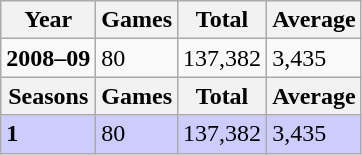<table class="wikitable">
<tr>
<th>Year</th>
<th>Games</th>
<th>Total</th>
<th>Average</th>
</tr>
<tr>
<td><strong>2008–09</strong></td>
<td>80</td>
<td>137,382</td>
<td>3,435</td>
</tr>
<tr>
<th>Seasons</th>
<th>Games</th>
<th>Total</th>
<th>Average</th>
</tr>
<tr bgcolor=#ccccff>
<td><strong>1</strong></td>
<td>80</td>
<td>137,382</td>
<td>3,435</td>
</tr>
</table>
